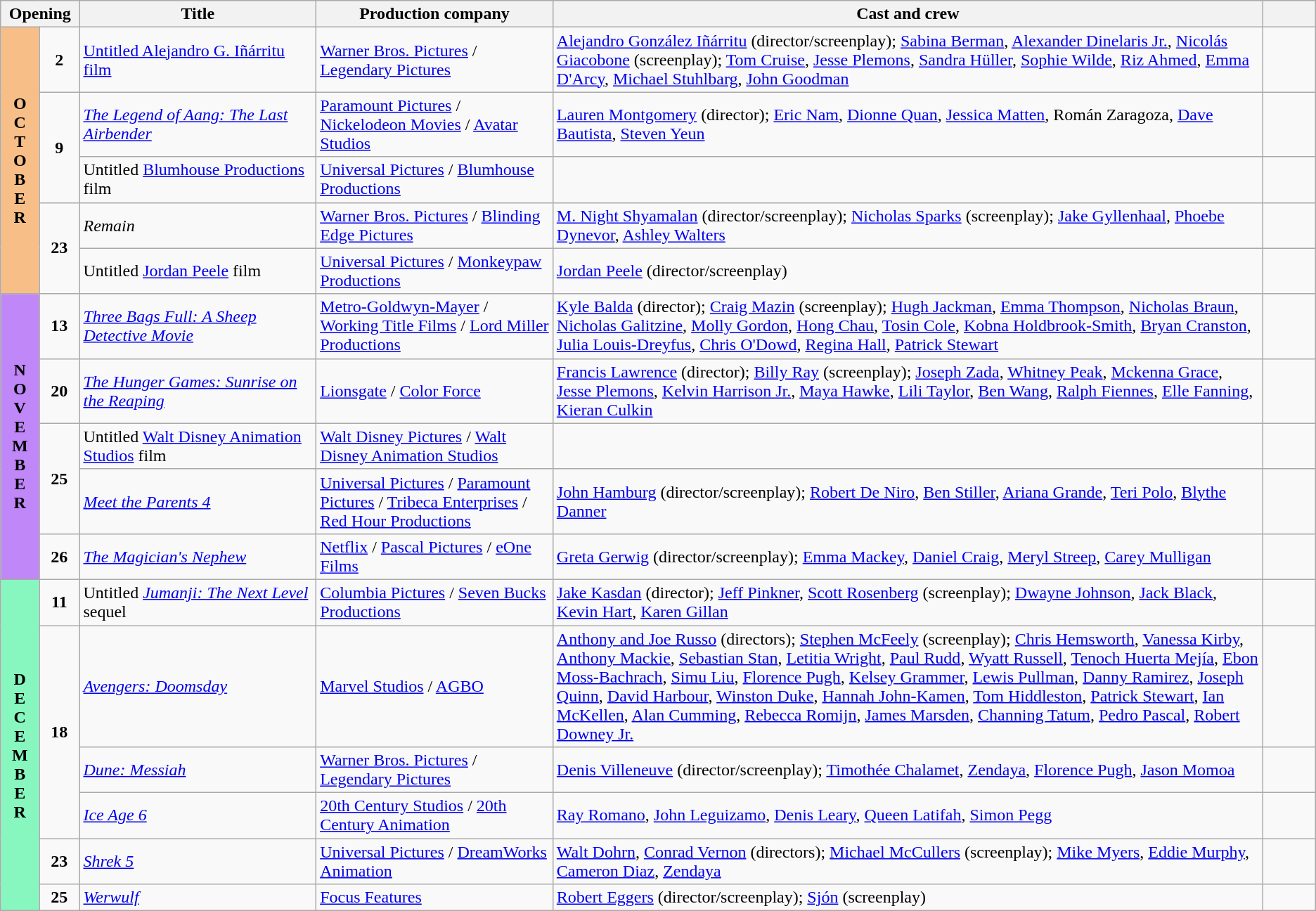<table class="wikitable sortable">
<tr>
<th colspan="2" style="width:6%;">Opening</th>
<th style="width:18%;">Title</th>
<th style="width:18%;">Production company</th>
<th>Cast and crew</th>
<th style="width:4%;"  class="unsortable"></th>
</tr>
<tr>
<th rowspan="5" style="text-align:center; background:#f7bf87; textcolor:#000;">O<br>C<br>T<br>O<br>B<br>E<br>R</th>
<td rowspan="1" style="text-align:center"><strong>2</strong></td>
<td><a href='#'>Untitled Alejandro G. Iñárritu film</a></td>
<td><a href='#'>Warner Bros. Pictures</a> / <a href='#'>Legendary Pictures</a></td>
<td><a href='#'>Alejandro González Iñárritu</a> (director/screenplay); <a href='#'>Sabina Berman</a>, <a href='#'>Alexander Dinelaris Jr.</a>, <a href='#'>Nicolás Giacobone</a> (screenplay); <a href='#'>Tom Cruise</a>, <a href='#'>Jesse Plemons</a>, <a href='#'>Sandra Hüller</a>, <a href='#'>Sophie Wilde</a>, <a href='#'>Riz Ahmed</a>, <a href='#'>Emma D'Arcy</a>, <a href='#'>Michael Stuhlbarg</a>, <a href='#'>John Goodman</a></td>
<td style="text-align:center"></td>
</tr>
<tr>
<td rowspan="2" style="text-align:center"><strong>9</strong></td>
<td><em><a href='#'>The Legend of Aang: The Last Airbender</a></em></td>
<td><a href='#'>Paramount Pictures</a> / <a href='#'>Nickelodeon Movies</a> / <a href='#'>Avatar Studios</a></td>
<td><a href='#'>Lauren Montgomery</a> (director); <a href='#'>Eric Nam</a>, <a href='#'>Dionne Quan</a>, <a href='#'>Jessica Matten</a>, Román Zaragoza, <a href='#'>Dave Bautista</a>, <a href='#'>Steven Yeun</a></td>
<td style="text-align:center"></td>
</tr>
<tr>
<td>Untitled <a href='#'>Blumhouse Productions</a> film</td>
<td><a href='#'>Universal Pictures</a> / <a href='#'>Blumhouse Productions</a></td>
<td></td>
<td style="text-align:center"></td>
</tr>
<tr>
<td rowspan="2" style="text-align:center"><strong>23</strong></td>
<td><em>Remain</em></td>
<td><a href='#'>Warner Bros. Pictures</a> / <a href='#'>Blinding Edge Pictures</a></td>
<td><a href='#'>M. Night Shyamalan</a> (director/screenplay); <a href='#'>Nicholas Sparks</a> (screenplay); <a href='#'>Jake Gyllenhaal</a>, <a href='#'>Phoebe Dynevor</a>, <a href='#'>Ashley Walters</a></td>
<td style="text-align:center"></td>
</tr>
<tr>
<td>Untitled <a href='#'>Jordan Peele</a> film</td>
<td><a href='#'>Universal Pictures</a> / <a href='#'>Monkeypaw Productions</a></td>
<td><a href='#'>Jordan Peele</a> (director/screenplay)</td>
<td style="text-align:center"></td>
</tr>
<tr>
<th rowspan="5" style="text-align:center; background:#bf87f7; textcolor:#000;">N<br>O<br>V<br>E<br>M<br>B<br>E<br>R</th>
<td rowspan="1" style="text-align:center"><strong>13</strong></td>
<td><em><a href='#'>Three Bags Full: A Sheep Detective Movie</a></em></td>
<td><a href='#'>Metro-Goldwyn-Mayer</a> / <a href='#'>Working Title Films</a> / <a href='#'>Lord Miller Productions</a></td>
<td><a href='#'>Kyle Balda</a> (director); <a href='#'>Craig Mazin</a> (screenplay); <a href='#'>Hugh Jackman</a>, <a href='#'>Emma Thompson</a>, <a href='#'>Nicholas Braun</a>, <a href='#'>Nicholas Galitzine</a>, <a href='#'>Molly Gordon</a>, <a href='#'>Hong Chau</a>, <a href='#'>Tosin Cole</a>, <a href='#'>Kobna Holdbrook-Smith</a>, <a href='#'>Bryan Cranston</a>, <a href='#'>Julia Louis-Dreyfus</a>, <a href='#'>Chris O'Dowd</a>, <a href='#'>Regina Hall</a>, <a href='#'>Patrick Stewart</a></td>
<td style="text-align:center"></td>
</tr>
<tr Fast X Part 2>
<td rowspan="1" style="text-align:center"><strong>20</strong></td>
<td><em><a href='#'>The Hunger Games: Sunrise on the Reaping</a></em></td>
<td><a href='#'>Lionsgate</a> / <a href='#'>Color Force</a></td>
<td><a href='#'>Francis Lawrence</a> (director); <a href='#'>Billy Ray</a> (screenplay); <a href='#'>Joseph Zada</a>, <a href='#'>Whitney Peak</a>, <a href='#'>Mckenna Grace</a>, <a href='#'>Jesse Plemons</a>, <a href='#'>Kelvin Harrison Jr.</a>, <a href='#'>Maya Hawke</a>, <a href='#'>Lili Taylor</a>, <a href='#'>Ben Wang</a>, <a href='#'>Ralph Fiennes</a>, <a href='#'>Elle Fanning</a>, <a href='#'>Kieran Culkin</a></td>
<td style="text-align:center"></td>
</tr>
<tr>
<td rowspan="2" style="text-align:center"><strong>25</strong></td>
<td>Untitled <a href='#'>Walt Disney Animation Studios</a> film</td>
<td><a href='#'>Walt Disney Pictures</a> / <a href='#'>Walt Disney Animation Studios</a></td>
<td></td>
<td style="text-align:center"></td>
</tr>
<tr>
<td><em><a href='#'>Meet the Parents 4</a></em></td>
<td><a href='#'>Universal Pictures</a> / <a href='#'>Paramount Pictures</a> / <a href='#'>Tribeca Enterprises</a> / <a href='#'>Red Hour Productions</a></td>
<td><a href='#'>John Hamburg</a> (director/screenplay); <a href='#'>Robert De Niro</a>, <a href='#'>Ben Stiller</a>, <a href='#'>Ariana Grande</a>, <a href='#'>Teri Polo</a>, <a href='#'>Blythe Danner</a></td>
<td style="text-align:center"></td>
</tr>
<tr>
<td rowspan="1" style="text-align:center"><strong>26</strong></td>
<td><em><a href='#'>The Magician's Nephew</a></em></td>
<td><a href='#'>Netflix</a> / <a href='#'>Pascal Pictures</a> / <a href='#'>eOne Films</a></td>
<td><a href='#'>Greta Gerwig</a> (director/screenplay); <a href='#'>Emma Mackey</a>, <a href='#'>Daniel Craig</a>, <a href='#'>Meryl Streep</a>, <a href='#'>Carey Mulligan</a></td>
<td style="text-align:center"></td>
</tr>
<tr>
<th rowspan="6" style="text-align: center; background:#87f7bf; textcolor:#000;">D<br>E<br>C<br>E<br>M<br>B<br>E<br>R</th>
<td style="text-align: center;"><strong>11</strong></td>
<td>Untitled <em><a href='#'>Jumanji: The Next Level</a></em> sequel</td>
<td><a href='#'>Columbia Pictures</a> / <a href='#'>Seven Bucks Productions</a></td>
<td><a href='#'>Jake Kasdan</a> (director); <a href='#'>Jeff Pinkner</a>, <a href='#'>Scott Rosenberg</a> (screenplay); <a href='#'>Dwayne Johnson</a>, <a href='#'>Jack Black</a>, <a href='#'>Kevin Hart</a>, <a href='#'>Karen Gillan</a></td>
<td style="text-align: center;"></td>
</tr>
<tr>
<td rowspan="3" style="text-align:center"><strong>18</strong></td>
<td><em><a href='#'>Avengers: Doomsday</a></em></td>
<td><a href='#'>Marvel Studios</a> / <a href='#'>AGBO</a></td>
<td><a href='#'>Anthony and Joe Russo</a> (directors); <a href='#'>Stephen McFeely</a> (screenplay); <a href='#'>Chris Hemsworth</a>, <a href='#'>Vanessa Kirby</a>, <a href='#'>Anthony Mackie</a>, <a href='#'>Sebastian Stan</a>, <a href='#'>Letitia Wright</a>, <a href='#'>Paul Rudd</a>, <a href='#'>Wyatt Russell</a>, <a href='#'>Tenoch Huerta Mejía</a>, <a href='#'>Ebon Moss-Bachrach</a>, <a href='#'>Simu Liu</a>, <a href='#'>Florence Pugh</a>, <a href='#'>Kelsey Grammer</a>, <a href='#'>Lewis Pullman</a>, <a href='#'>Danny Ramirez</a>, <a href='#'>Joseph Quinn</a>, <a href='#'>David Harbour</a>, <a href='#'>Winston Duke</a>, <a href='#'>Hannah John-Kamen</a>, <a href='#'>Tom Hiddleston</a>, <a href='#'>Patrick Stewart</a>, <a href='#'>Ian McKellen</a>, <a href='#'>Alan Cumming</a>, <a href='#'>Rebecca Romijn</a>, <a href='#'>James Marsden</a>, <a href='#'>Channing Tatum</a>, <a href='#'>Pedro Pascal</a>, <a href='#'>Robert Downey Jr.</a></td>
<td style="text-align:center"></td>
</tr>
<tr>
<td><em><a href='#'> Dune: Messiah</a></em></td>
<td><a href='#'>Warner Bros. Pictures</a> / <a href='#'>Legendary Pictures</a></td>
<td><a href='#'>Denis Villeneuve</a> (director/screenplay); <a href='#'>Timothée Chalamet</a>, <a href='#'>Zendaya</a>, <a href='#'>Florence Pugh</a>, <a href='#'>Jason Momoa</a></td>
<td style="text-align:center"></td>
</tr>
<tr>
<td><em><a href='#'>Ice Age 6</a></em></td>
<td><a href='#'>20th Century Studios</a> / <a href='#'>20th Century Animation</a></td>
<td><a href='#'>Ray Romano</a>, <a href='#'>John Leguizamo</a>, <a href='#'>Denis Leary</a>, <a href='#'>Queen Latifah</a>, <a href='#'>Simon Pegg</a></td>
<td style="text-align:center"></td>
</tr>
<tr>
<td rowspan="1" style="text-align:center"><strong>23</strong></td>
<td><em><a href='#'>Shrek 5</a></em></td>
<td><a href='#'>Universal Pictures</a> / <a href='#'>DreamWorks Animation</a></td>
<td><a href='#'>Walt Dohrn</a>, <a href='#'>Conrad Vernon</a> (directors); <a href='#'>Michael McCullers</a> (screenplay); <a href='#'>Mike Myers</a>, <a href='#'>Eddie Murphy</a>, <a href='#'>Cameron Diaz</a>, <a href='#'>Zendaya</a></td>
<td style="text-align:center"></td>
</tr>
<tr>
<td rowspan="1" style="text-align:center"><strong>25</strong></td>
<td><em><a href='#'>Werwulf</a></em></td>
<td><a href='#'>Focus Features</a></td>
<td><a href='#'>Robert Eggers</a> (director/screenplay); <a href='#'>Sjón</a> (screenplay)</td>
<td style="text-align:center"></td>
</tr>
</table>
